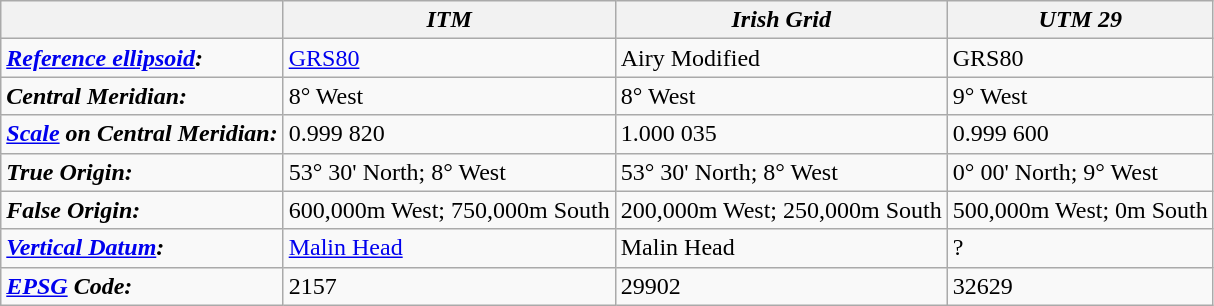<table class="wikitable">
<tr>
<th></th>
<th><strong><em>ITM</em></strong></th>
<th><strong><em>Irish Grid</em></strong></th>
<th><strong><em> UTM 29</em></strong></th>
</tr>
<tr>
<td><strong><em><a href='#'>Reference ellipsoid</a>:</em></strong></td>
<td><a href='#'>GRS80</a></td>
<td>Airy Modified</td>
<td>GRS80</td>
</tr>
<tr>
<td><strong><em>Central Meridian:</em></strong></td>
<td>8° West</td>
<td>8° West</td>
<td>9° West</td>
</tr>
<tr>
<td><strong><em><a href='#'>Scale</a> on Central Meridian:</em></strong></td>
<td>0.999 820</td>
<td>1.000 035</td>
<td>0.999 600</td>
</tr>
<tr>
<td><strong><em>True Origin:</em></strong></td>
<td>53° 30' North; 8° West</td>
<td>53° 30' North; 8° West</td>
<td>0° 00' North; 9° West</td>
</tr>
<tr>
<td><strong><em>False Origin:</em></strong></td>
<td>600,000m West; 750,000m South</td>
<td>200,000m West; 250,000m South</td>
<td>500,000m West; 0m South</td>
</tr>
<tr>
<td><strong><em><a href='#'>Vertical Datum</a>:</em></strong></td>
<td><a href='#'>Malin Head</a></td>
<td>Malin Head</td>
<td>?</td>
</tr>
<tr>
<td><strong><em><a href='#'>EPSG</a> Code:</em></strong></td>
<td>2157</td>
<td>29902</td>
<td>32629</td>
</tr>
</table>
